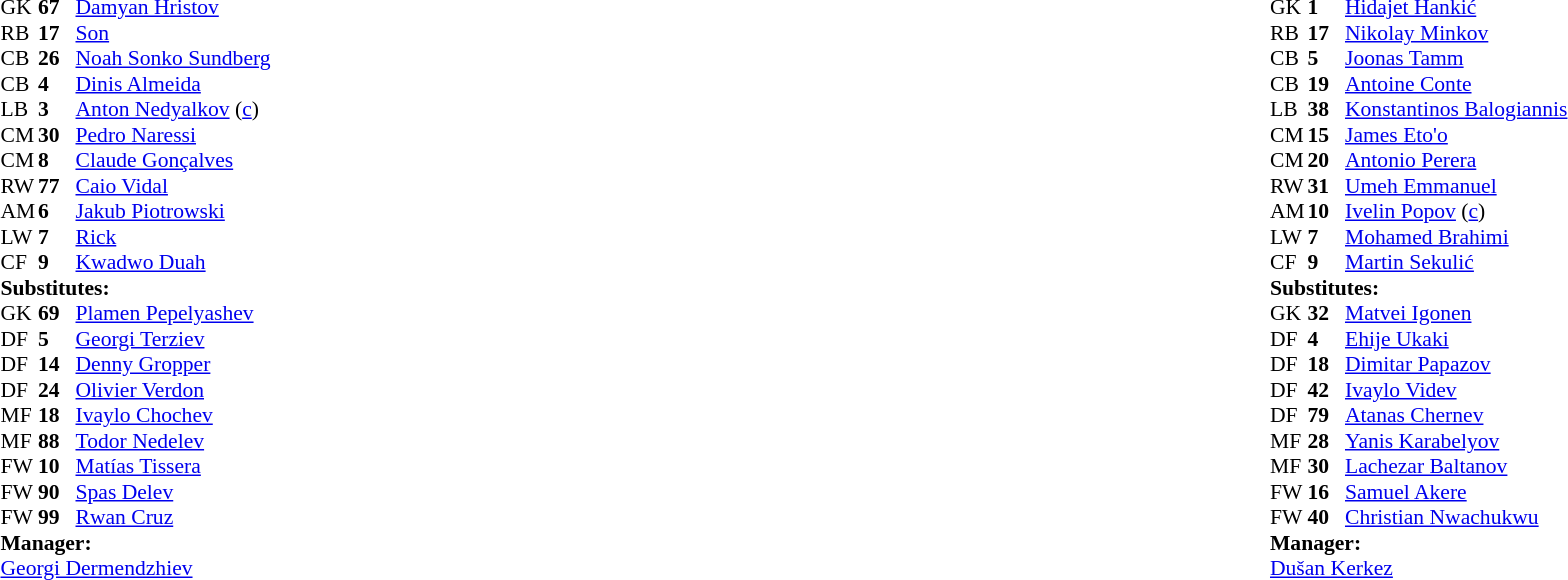<table style="width:100%">
<tr>
<td style="vertical-align:top;width:50%"><br><table style="font-size:90%" cellspacing="0" cellpadding="0">
<tr>
<th width="25"></th>
<th width="25"></th>
</tr>
<tr>
<td>GK</td>
<td><strong>67</strong></td>
<td> <a href='#'>Damyan Hristov</a></td>
<td></td>
<td></td>
</tr>
<tr>
<td>RB</td>
<td><strong>17</strong></td>
<td> <a href='#'>Son</a></td>
</tr>
<tr>
<td>CB</td>
<td><strong>26</strong></td>
<td> <a href='#'>Noah Sonko Sundberg</a></td>
</tr>
<tr>
<td>CB</td>
<td><strong>4</strong></td>
<td> <a href='#'>Dinis Almeida</a></td>
</tr>
<tr>
<td>LB</td>
<td><strong>3</strong></td>
<td> <a href='#'>Anton Nedyalkov</a> (<a href='#'>c</a>)</td>
<td></td>
<td></td>
</tr>
<tr>
<td>CM</td>
<td><strong>30</strong></td>
<td> <a href='#'>Pedro Naressi</a></td>
<td></td>
<td></td>
</tr>
<tr>
<td>CM</td>
<td><strong>8</strong></td>
<td> <a href='#'>Claude Gonçalves</a></td>
<td></td>
<td></td>
</tr>
<tr>
<td>RW</td>
<td><strong>77</strong></td>
<td> <a href='#'>Caio Vidal</a></td>
<td></td>
<td></td>
</tr>
<tr>
<td>AM</td>
<td><strong>6</strong></td>
<td> <a href='#'>Jakub Piotrowski</a></td>
<td></td>
</tr>
<tr>
<td>LW</td>
<td><strong>7</strong></td>
<td> <a href='#'>Rick</a></td>
</tr>
<tr>
<td>CF</td>
<td><strong>9</strong></td>
<td> <a href='#'>Kwadwo Duah</a></td>
</tr>
<tr>
<td colspan=4><strong>Substitutes:</strong></td>
</tr>
<tr>
<td>GK</td>
<td><strong>69</strong></td>
<td> <a href='#'>Plamen Pepelyashev</a></td>
<td></td>
</tr>
<tr>
<td>DF</td>
<td><strong>5</strong></td>
<td> <a href='#'>Georgi Terziev</a></td>
</tr>
<tr>
<td>DF</td>
<td><strong>14</strong></td>
<td> <a href='#'>Denny Gropper</a></td>
<td></td>
</tr>
<tr>
<td>DF</td>
<td><strong>24</strong></td>
<td> <a href='#'>Olivier Verdon</a></td>
</tr>
<tr>
<td>MF</td>
<td><strong>18</strong></td>
<td> <a href='#'>Ivaylo Chochev</a></td>
</tr>
<tr>
<td>MF</td>
<td><strong>88</strong></td>
<td> <a href='#'>Todor Nedelev</a></td>
<td></td>
</tr>
<tr>
<td>FW</td>
<td><strong>10</strong></td>
<td> <a href='#'>Matías Tissera</a></td>
</tr>
<tr>
<td>FW</td>
<td><strong>90</strong></td>
<td> <a href='#'>Spas Delev</a></td>
<td></td>
</tr>
<tr>
<td>FW</td>
<td><strong>99</strong></td>
<td> <a href='#'>Rwan Cruz</a></td>
<td></td>
<td> </td>
</tr>
<tr>
<td colspan=4><strong>Manager:</strong></td>
</tr>
<tr>
<td colspan="4"> <a href='#'>Georgi Dermendzhiev</a></td>
</tr>
</table>
</td>
<td valign="top"></td>
<td valign="top" width="50%"><br><table cellspacing="0" cellpadding="0" style="font-size:90%;margin:auto">
<tr>
<th width="25"></th>
<th width="25"></th>
</tr>
<tr>
<td>GK</td>
<td><strong>1</strong></td>
<td> <a href='#'>Hidajet Hankić</a></td>
</tr>
<tr>
<td>RB</td>
<td><strong>17</strong></td>
<td> <a href='#'>Nikolay Minkov</a></td>
<td></td>
</tr>
<tr>
<td>CB</td>
<td><strong>5</strong></td>
<td> <a href='#'>Joonas Tamm</a></td>
</tr>
<tr>
<td>CB</td>
<td><strong>19</strong></td>
<td> <a href='#'>Antoine Conte</a></td>
<td></td>
</tr>
<tr>
<td>LB</td>
<td><strong>38</strong></td>
<td> <a href='#'>Konstantinos Balogiannis</a></td>
</tr>
<tr>
<td>CM</td>
<td><strong>15</strong></td>
<td> <a href='#'>James Eto'o</a></td>
<td></td>
</tr>
<tr>
<td>CM</td>
<td><strong>20</strong></td>
<td> <a href='#'>Antonio Perera</a></td>
</tr>
<tr>
<td>RW</td>
<td><strong>31</strong></td>
<td> <a href='#'>Umeh Emmanuel</a></td>
</tr>
<tr>
<td>AM</td>
<td><strong>10</strong></td>
<td> <a href='#'>Ivelin Popov</a> (<a href='#'>c</a>)</td>
<td></td>
<td></td>
</tr>
<tr>
<td>LW</td>
<td><strong>7</strong></td>
<td> <a href='#'>Mohamed Brahimi</a></td>
<td></td>
<td></td>
</tr>
<tr>
<td>CF</td>
<td><strong>9</strong></td>
<td> <a href='#'>Martin Sekulić</a></td>
<td></td>
<td></td>
</tr>
<tr>
<td colspan=4><strong>Substitutes:</strong></td>
</tr>
<tr>
<td>GK</td>
<td><strong>32</strong></td>
<td> <a href='#'>Matvei Igonen</a></td>
</tr>
<tr>
<td>DF</td>
<td><strong>4</strong></td>
<td> <a href='#'>Ehije Ukaki</a></td>
<td></td>
</tr>
<tr>
<td>DF</td>
<td><strong>18</strong></td>
<td> <a href='#'>Dimitar Papazov</a></td>
</tr>
<tr>
<td>DF</td>
<td><strong>42</strong></td>
<td> <a href='#'>Ivaylo Videv</a></td>
</tr>
<tr>
<td>DF</td>
<td><strong>79</strong></td>
<td> <a href='#'>Atanas Chernev</a></td>
<td></td>
</tr>
<tr>
<td>MF</td>
<td><strong>28</strong></td>
<td> <a href='#'>Yanis Karabelyov</a></td>
<td></td>
</tr>
<tr>
<td>MF</td>
<td><strong>30</strong></td>
<td> <a href='#'>Lachezar Baltanov</a></td>
</tr>
<tr>
<td>FW</td>
<td><strong>16</strong></td>
<td> <a href='#'>Samuel Akere</a></td>
</tr>
<tr>
<td>FW</td>
<td><strong>40</strong></td>
<td> <a href='#'>Christian Nwachukwu</a></td>
</tr>
<tr>
<td colspan=4><strong>Manager:</strong></td>
</tr>
<tr>
<td colspan="4"> <a href='#'>Dušan Kerkez</a></td>
<td></td>
</tr>
</table>
</td>
</tr>
</table>
